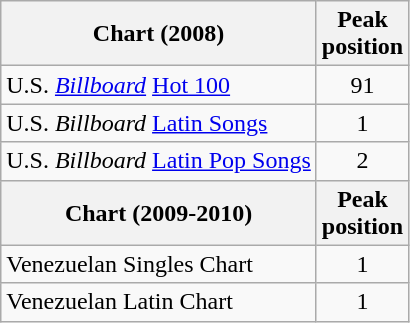<table class="wikitable sortable">
<tr>
<th>Chart (2008)</th>
<th>Peak<br>position</th>
</tr>
<tr>
<td>U.S. <em><a href='#'>Billboard</a></em> <a href='#'>Hot 100</a></td>
<td align="center">91</td>
</tr>
<tr>
<td>U.S. <em>Billboard</em> <a href='#'>Latin Songs</a></td>
<td align="center">1</td>
</tr>
<tr>
<td>U.S. <em>Billboard</em> <a href='#'>Latin Pop Songs</a></td>
<td align="center">2</td>
</tr>
<tr>
<th>Chart (2009-2010)</th>
<th>Peak<br>position</th>
</tr>
<tr>
<td>Venezuelan Singles Chart</td>
<td align="center">1</td>
</tr>
<tr>
<td>Venezuelan Latin Chart</td>
<td align="center">1</td>
</tr>
</table>
